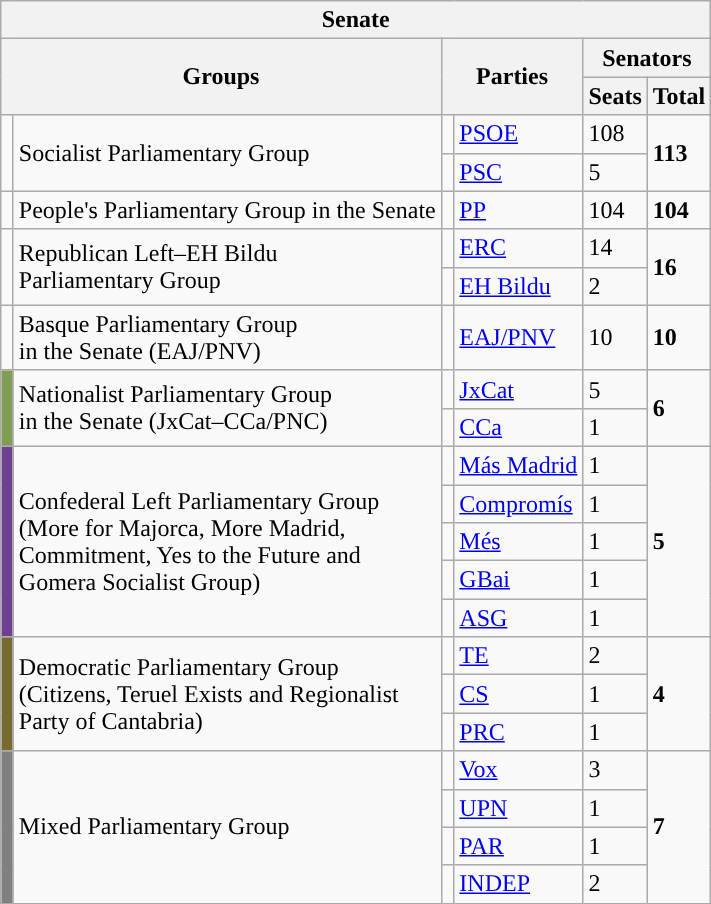<table class="wikitable" style="text-align:left;">
<tr>
<th colspan="6">Senate</th>
</tr>
<tr>
<th rowspan="2" colspan="2">Groups</th>
<th rowspan="2" colspan="2">Parties</th>
<th colspan="2">Senators</th>
</tr>
<tr>
<th>Seats</th>
<th>Total</th>
</tr>
<tr>
<td width="1" rowspan="2"></td>
<td rowspan="2">Socialist Parliamentary Group</td>
<td width="1" style="color:inherit;background:"></td>
<td><a href='#'>PSOE</a></td>
<td>108</td>
<td rowspan="2"><strong>113</strong></td>
</tr>
<tr>
<td style="color:inherit;background:"></td>
<td><a href='#'>PSC</a></td>
<td>5</td>
</tr>
<tr>
<td style="color:inherit;background:"></td>
<td>People's Parliamentary Group in the Senate</td>
<td style="color:inherit;background:"></td>
<td><a href='#'>PP</a></td>
<td>104</td>
<td><strong>104</strong></td>
</tr>
<tr>
<td rowspan="2" style="color:inherit;background:"></td>
<td rowspan="2">Republican Left–EH Bildu<br>Parliamentary Group</td>
<td style="color:inherit;background:"></td>
<td><a href='#'>ERC</a></td>
<td>14</td>
<td rowspan="2"><strong>16</strong></td>
</tr>
<tr>
<td style="color:inherit;background:"></td>
<td><a href='#'>EH Bildu</a></td>
<td>2</td>
</tr>
<tr>
<td style="color:inherit;background:"></td>
<td>Basque Parliamentary Group<br>in the Senate (EAJ/PNV)</td>
<td style="color:inherit;background:"></td>
<td><a href='#'>EAJ/PNV</a></td>
<td>10</td>
<td><strong>10</strong></td>
</tr>
<tr>
<td rowspan="2" bgcolor="#809D56"></td>
<td rowspan="2">Nationalist Parliamentary Group<br>in the Senate (JxCat–CCa/PNC)</td>
<td style="color:inherit;background:"></td>
<td><a href='#'>JxCat</a></td>
<td>5</td>
<td rowspan="2"><strong>6</strong></td>
</tr>
<tr>
<td style="color:inherit;background:"></td>
<td><a href='#'>CCa</a></td>
<td>1</td>
</tr>
<tr>
<td rowspan="5" bgcolor="#713F92"></td>
<td rowspan="5">Confederal Left Parliamentary Group<br>(More for Majorca, More Madrid,<br>Commitment, Yes to the Future and<br>Gomera Socialist Group)</td>
<td style="color:inherit;background:"></td>
<td><a href='#'>Más Madrid</a></td>
<td>1</td>
<td rowspan="5"><strong>5</strong></td>
</tr>
<tr>
<td style="color:inherit;background:"></td>
<td><a href='#'>Compromís</a></td>
<td>1</td>
</tr>
<tr>
<td style="color:inherit;background:"></td>
<td><a href='#'>Més</a></td>
<td>1</td>
</tr>
<tr>
<td style="color:inherit;background:"></td>
<td><a href='#'>GBai</a></td>
<td>1</td>
</tr>
<tr>
<td style="color:inherit;background:"></td>
<td><a href='#'>ASG</a></td>
<td>1</td>
</tr>
<tr>
<td rowspan="3" bgcolor="#776A2E"></td>
<td rowspan="3">Democratic Parliamentary Group<br>(Citizens, Teruel Exists and Regionalist<br>Party of Cantabria)</td>
<td style="color:inherit;background:"></td>
<td><a href='#'>TE</a></td>
<td>2</td>
<td rowspan="3"><strong>4</strong></td>
</tr>
<tr>
<td style="color:inherit;background:"></td>
<td><a href='#'>CS</a></td>
<td>1</td>
</tr>
<tr>
<td style="color:inherit;background:"></td>
<td><a href='#'>PRC</a></td>
<td>1</td>
</tr>
<tr>
<td rowspan="4" bgcolor="gray"></td>
<td rowspan="4">Mixed Parliamentary Group</td>
<td style="color:inherit;background:"></td>
<td><a href='#'>Vox</a></td>
<td>3</td>
<td rowspan="4"><strong>7</strong></td>
</tr>
<tr>
<td style="color:inherit;background:"></td>
<td><a href='#'>UPN</a></td>
<td>1</td>
</tr>
<tr>
<td style="color:inherit;background:"></td>
<td><a href='#'>PAR</a></td>
<td>1</td>
</tr>
<tr>
<td style="color:inherit;background:"></td>
<td><a href='#'>INDEP</a></td>
<td>2</td>
</tr>
</table>
